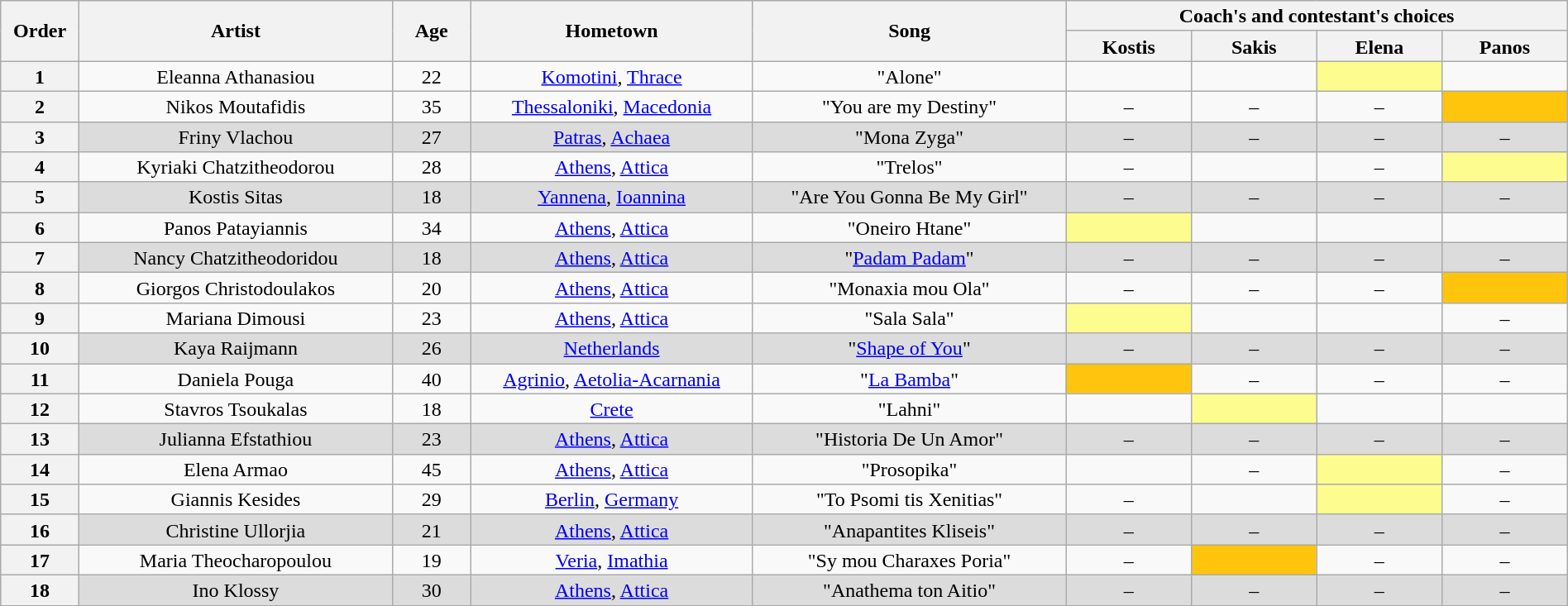<table class="wikitable" style="text-align:center; line-height:17px; width:100%;">
<tr>
<th scope="col" rowspan="2" width="05%">Order</th>
<th scope="col" rowspan="2" width="20%">Artist</th>
<th scope="col" rowspan="2" width="05%">Age</th>
<th scope="col" rowspan="2" width="18%">Hometown</th>
<th scope="col" rowspan="2" width="20%">Song</th>
<th scope="col" colspan="4" width="32%">Coach's and contestant's choices</th>
</tr>
<tr>
<th width="08%">Kostis</th>
<th width="08%">Sakis</th>
<th width="08%">Elena</th>
<th width="08%">Panos</th>
</tr>
<tr>
<th>1</th>
<td>Eleanna Athanasiou</td>
<td>22</td>
<td><a href='#'>Komotini</a>, <a href='#'>Thrace</a></td>
<td>"Alone"</td>
<td></td>
<td></td>
<td style="background: #fdfc8f;"></td>
<td></td>
</tr>
<tr>
<th>2</th>
<td>Nikos Moutafidis</td>
<td>35</td>
<td><a href='#'>Thessaloniki</a>, <a href='#'>Macedonia</a></td>
<td>"You are my Destiny"</td>
<td>–</td>
<td>–</td>
<td>–</td>
<td style="background: #FFC50C;"></td>
</tr>
<tr style="background: #DCDCDC;" |>
<th>3</th>
<td>Friny Vlachou</td>
<td>27</td>
<td><a href='#'>Patras</a>, <a href='#'>Achaea</a></td>
<td>"Mona Zyga"</td>
<td>–</td>
<td>–</td>
<td>–</td>
<td>–</td>
</tr>
<tr>
<th>4</th>
<td>Kyriaki Chatzitheodorou</td>
<td>28</td>
<td><a href='#'>Athens</a>, <a href='#'>Attica</a></td>
<td>"Trelos"</td>
<td>–</td>
<td></td>
<td>–</td>
<td style="background: #fdfc8f;"></td>
</tr>
<tr style="background: #DCDCDC;" |>
<th>5</th>
<td>Kostis Sitas</td>
<td>18</td>
<td><a href='#'>Yannena</a>, <a href='#'>Ioannina</a></td>
<td>"Are You Gonna Be My Girl"</td>
<td>–</td>
<td>–</td>
<td>–</td>
<td>–</td>
</tr>
<tr>
<th>6</th>
<td>Panos Patayiannis</td>
<td>34</td>
<td><a href='#'>Athens</a>, <a href='#'>Attica</a></td>
<td>"Oneiro Htane"</td>
<td style="background: #fdfc8f;"></td>
<td></td>
<td></td>
<td></td>
</tr>
<tr style="background: #DCDCDC;" |>
<th>7</th>
<td>Nancy Chatzitheodoridou</td>
<td>18</td>
<td><a href='#'>Athens</a>, <a href='#'>Attica</a></td>
<td>"<a href='#'>Padam Padam</a>"</td>
<td>–</td>
<td>–</td>
<td>–</td>
<td>–</td>
</tr>
<tr>
<th>8</th>
<td>Giorgos Christodoulakos</td>
<td>20</td>
<td><a href='#'>Athens</a>, <a href='#'>Attica</a></td>
<td>"Monaxia mou Ola"</td>
<td>–</td>
<td>–</td>
<td>–</td>
<td style="background: #FFC50C;"></td>
</tr>
<tr>
<th>9</th>
<td>Mariana Dimousi</td>
<td>23</td>
<td><a href='#'>Athens</a>, <a href='#'>Attica</a></td>
<td>"Sala Sala"</td>
<td style="background: #fdfc8f;"></td>
<td></td>
<td></td>
<td>–</td>
</tr>
<tr style="background: #DCDCDC;" |>
<th>10</th>
<td>Kaya Raijmann</td>
<td>26</td>
<td><a href='#'>Netherlands</a></td>
<td>"<a href='#'>Shape of You</a>"</td>
<td>–</td>
<td>–</td>
<td>–</td>
<td>–</td>
</tr>
<tr>
<th>11</th>
<td>Daniela Pouga</td>
<td>40</td>
<td><a href='#'>Agrinio</a>, <a href='#'>Aetolia-Acarnania</a></td>
<td>"<a href='#'>La Bamba</a>"</td>
<td style="background: #FFC50C;"></td>
<td>–</td>
<td>–</td>
<td>–</td>
</tr>
<tr>
<th>12</th>
<td>Stavros Tsoukalas</td>
<td>18</td>
<td><a href='#'>Crete</a></td>
<td>"Lahni"</td>
<td></td>
<td style="background: #fdfc8f;"></td>
<td></td>
<td></td>
</tr>
<tr style="background: #DCDCDC;" |>
<th>13</th>
<td>Julianna Efstathiou</td>
<td>23</td>
<td><a href='#'>Athens</a>, <a href='#'>Attica</a></td>
<td>"Historia De Un Amor"</td>
<td>–</td>
<td>–</td>
<td>–</td>
<td>–</td>
</tr>
<tr>
<th>14</th>
<td>Elena Armao</td>
<td>45</td>
<td><a href='#'>Athens</a>, <a href='#'>Attica</a></td>
<td>"Prosopika"</td>
<td></td>
<td>–</td>
<td style="background: #fdfc8f;"></td>
<td>–</td>
</tr>
<tr>
<th>15</th>
<td>Giannis Kesides</td>
<td>29</td>
<td><a href='#'>Berlin</a>, <a href='#'>Germany</a></td>
<td>"To Psomi tis Xenitias"</td>
<td>–</td>
<td></td>
<td style="background: #fdfc8f;"></td>
<td>–</td>
</tr>
<tr style="background: #DCDCDC;" |>
<th>16</th>
<td>Christine Ullorjia</td>
<td>21</td>
<td><a href='#'>Athens</a>, <a href='#'>Attica</a></td>
<td>"Anapantites Kliseis"</td>
<td>–</td>
<td>–</td>
<td>–</td>
<td>–</td>
</tr>
<tr>
<th>17</th>
<td>Maria Theocharopoulou</td>
<td>19</td>
<td><a href='#'>Veria</a>, <a href='#'>Imathia</a></td>
<td>"Sy mou Charaxes Poria"</td>
<td>–</td>
<td style="background: #FFC50C;"></td>
<td>–</td>
<td>–</td>
</tr>
<tr style="background: #DCDCDC;" |>
<th>18</th>
<td>Ino Klossy</td>
<td>30</td>
<td><a href='#'>Athens</a>, <a href='#'>Attica</a></td>
<td>"Anathema ton Aitio"</td>
<td>–</td>
<td>–</td>
<td>–</td>
<td>–</td>
</tr>
</table>
